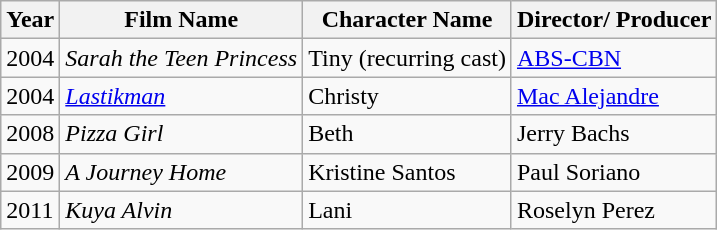<table class="wikitable">
<tr>
<th>Year</th>
<th>Film Name</th>
<th>Character Name</th>
<th>Director/ Producer</th>
</tr>
<tr>
<td>2004</td>
<td><em>Sarah the Teen Princess</em></td>
<td>Tiny (recurring cast)</td>
<td><a href='#'>ABS-CBN</a></td>
</tr>
<tr>
<td>2004</td>
<td><em><a href='#'>Lastikman</a></em></td>
<td>Christy</td>
<td><a href='#'>Mac Alejandre</a></td>
</tr>
<tr>
<td>2008</td>
<td><em>Pizza Girl</em></td>
<td>Beth</td>
<td>Jerry Bachs</td>
</tr>
<tr>
<td>2009</td>
<td><em>A Journey Home</em></td>
<td>Kristine Santos</td>
<td>Paul Soriano</td>
</tr>
<tr>
<td>2011</td>
<td><em>Kuya Alvin</em></td>
<td>Lani</td>
<td>Roselyn Perez</td>
</tr>
</table>
